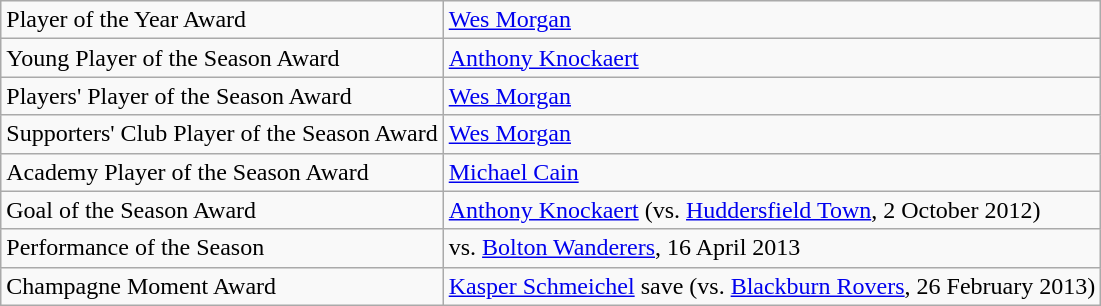<table class="wikitable"  class= style="text-align:left; font-size:95%">
<tr>
<td>Player of the Year Award</td>
<td> <a href='#'>Wes Morgan</a></td>
</tr>
<tr>
<td>Young Player of the Season Award</td>
<td> <a href='#'>Anthony Knockaert</a></td>
</tr>
<tr>
<td>Players' Player of the Season Award</td>
<td> <a href='#'>Wes Morgan</a></td>
</tr>
<tr>
<td>Supporters' Club Player of the Season Award</td>
<td> <a href='#'>Wes Morgan</a></td>
</tr>
<tr>
<td>Academy Player of the Season Award</td>
<td> <a href='#'>Michael Cain</a></td>
</tr>
<tr>
<td>Goal of the Season Award</td>
<td> <a href='#'>Anthony Knockaert</a> (vs. <a href='#'>Huddersfield Town</a>, 2 October 2012)</td>
</tr>
<tr>
<td>Performance of the Season</td>
<td>vs. <a href='#'>Bolton Wanderers</a>, 16 April 2013</td>
</tr>
<tr>
<td>Champagne Moment Award</td>
<td> <a href='#'>Kasper Schmeichel</a> save (vs. <a href='#'>Blackburn Rovers</a>, 26 February 2013)</td>
</tr>
</table>
